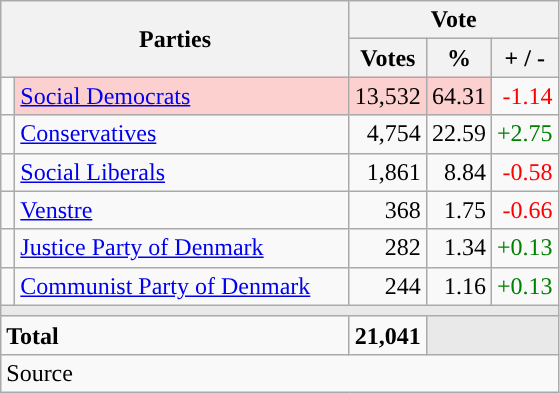<table class="wikitable" style="text-align:right;">
<tr>
<th style="text-align:centre;" rowspan="2" colspan="2" width="225">Parties</th>
<th colspan="3">Vote</th>
</tr>
<tr>
<th width="15">Votes</th>
<th width="15">%</th>
<th width="15">+ / -</th>
</tr>
<tr>
<td width="2" style="color:inherit;background:"></td>
<td bgcolor=#fbd0ce  align="left"><a href='#'>Social Democrats</a></td>
<td bgcolor=#fbd0ce>13,532</td>
<td bgcolor=#fbd0ce>64.31</td>
<td style=color:red;>-1.14</td>
</tr>
<tr>
<td width="2" style="color:inherit;background:"></td>
<td align="left"><a href='#'>Conservatives</a></td>
<td>4,754</td>
<td>22.59</td>
<td style=color:green;>+2.75</td>
</tr>
<tr>
<td width="2" style="color:inherit;background:"></td>
<td align="left"><a href='#'>Social Liberals</a></td>
<td>1,861</td>
<td>8.84</td>
<td style=color:red;>-0.58</td>
</tr>
<tr>
<td width="2" style="color:inherit;background:"></td>
<td align="left"><a href='#'>Venstre</a></td>
<td>368</td>
<td>1.75</td>
<td style=color:red;>-0.66</td>
</tr>
<tr>
<td width="2" style="color:inherit;background:"></td>
<td align="left"><a href='#'>Justice Party of Denmark</a></td>
<td>282</td>
<td>1.34</td>
<td style=color:green;>+0.13</td>
</tr>
<tr>
<td width="2" style="color:inherit;background:"></td>
<td align="left"><a href='#'>Communist Party of Denmark</a></td>
<td>244</td>
<td>1.16</td>
<td style=color:green;>+0.13</td>
</tr>
<tr>
<td colspan="7" bgcolor="#E9E9E9"></td>
</tr>
<tr>
<td align="left" colspan="2"><strong>Total</strong></td>
<td><strong>21,041</strong></td>
<td bgcolor="#E9E9E9" colspan="2"></td>
</tr>
<tr>
<td align="left" colspan="6">Source</td>
</tr>
</table>
